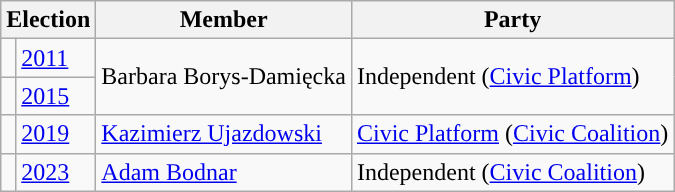<table class="wikitable">
<tr>
<th colspan="2">Election</th>
<th>Member</th>
<th>Party</th>
</tr>
<tr>
<td style="background-color: "></td>
<td><a href='#'>2011</a></td>
<td rowspan="2">Barbara Borys-Damięcka</td>
<td rowspan="2">Independent (<a href='#'>Civic Platform</a>)</td>
</tr>
<tr>
<td style="background-color: "></td>
<td><a href='#'>2015</a></td>
</tr>
<tr>
<td style="background-color: "></td>
<td><a href='#'>2019</a></td>
<td><a href='#'>Kazimierz Ujazdowski</a></td>
<td><a href='#'>Civic Platform</a> (<a href='#'>Civic Coalition</a>)</td>
</tr>
<tr>
<td style="background-color: "></td>
<td><a href='#'>2023</a></td>
<td><a href='#'>Adam Bodnar</a></td>
<td>Independent (<a href='#'>Civic Coalition</a>)</td>
</tr>
</table>
